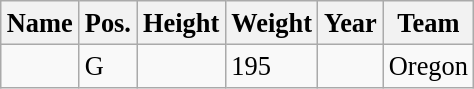<table class="wikitable sortable" style="font-size:110%;" border="1">
<tr>
<th>Name</th>
<th>Pos.</th>
<th>Height</th>
<th>Weight</th>
<th>Year</th>
<th>Team</th>
</tr>
<tr>
<td></td>
<td>G</td>
<td></td>
<td>195</td>
<td></td>
<td>Oregon</td>
</tr>
</table>
